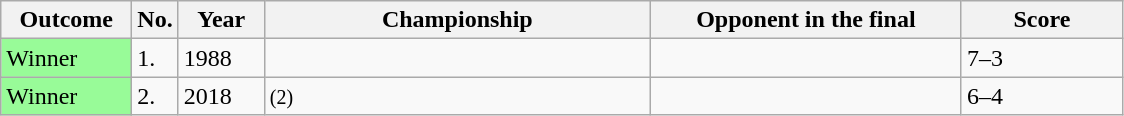<table class="sortable wikitable">
<tr>
<th width="80">Outcome</th>
<th width="20">No.</th>
<th width="50">Year</th>
<th width="250">Championship</th>
<th width="200">Opponent in the final</th>
<th width="100">Score</th>
</tr>
<tr>
<td style="background:#98fb98;">Winner</td>
<td>1.</td>
<td>1988</td>
<td></td>
<td> </td>
<td>7–3</td>
</tr>
<tr>
<td style="background:#98fb98;">Winner</td>
<td>2.</td>
<td>2018</td>
<td> <small>(2)</small></td>
<td> </td>
<td>6–4</td>
</tr>
</table>
